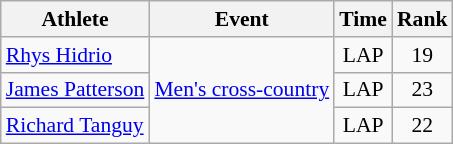<table class="wikitable" style="font-size:90%">
<tr>
<th>Athlete</th>
<th>Event</th>
<th>Time</th>
<th>Rank</th>
</tr>
<tr align=center>
<td align=left><a href='#'>Rhys Hidrio</a></td>
<td align=left rowspan=3><a href='#'>Men's cross-country</a></td>
<td>LAP</td>
<td>19</td>
</tr>
<tr align=center>
<td align=left><a href='#'>James Patterson</a></td>
<td>LAP</td>
<td>23</td>
</tr>
<tr align=center>
<td align=left><a href='#'>Richard Tanguy</a></td>
<td>LAP</td>
<td>22</td>
</tr>
</table>
